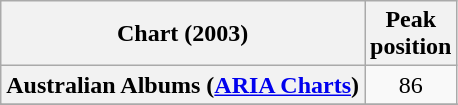<table class="wikitable sortable plainrowheaders" style="text-align:center">
<tr>
<th scope="col">Chart (2003)</th>
<th scope="col">Peak<br> position</th>
</tr>
<tr>
<th scope="row">Australian Albums (<a href='#'>ARIA Charts</a>)</th>
<td>86</td>
</tr>
<tr>
</tr>
<tr>
</tr>
</table>
